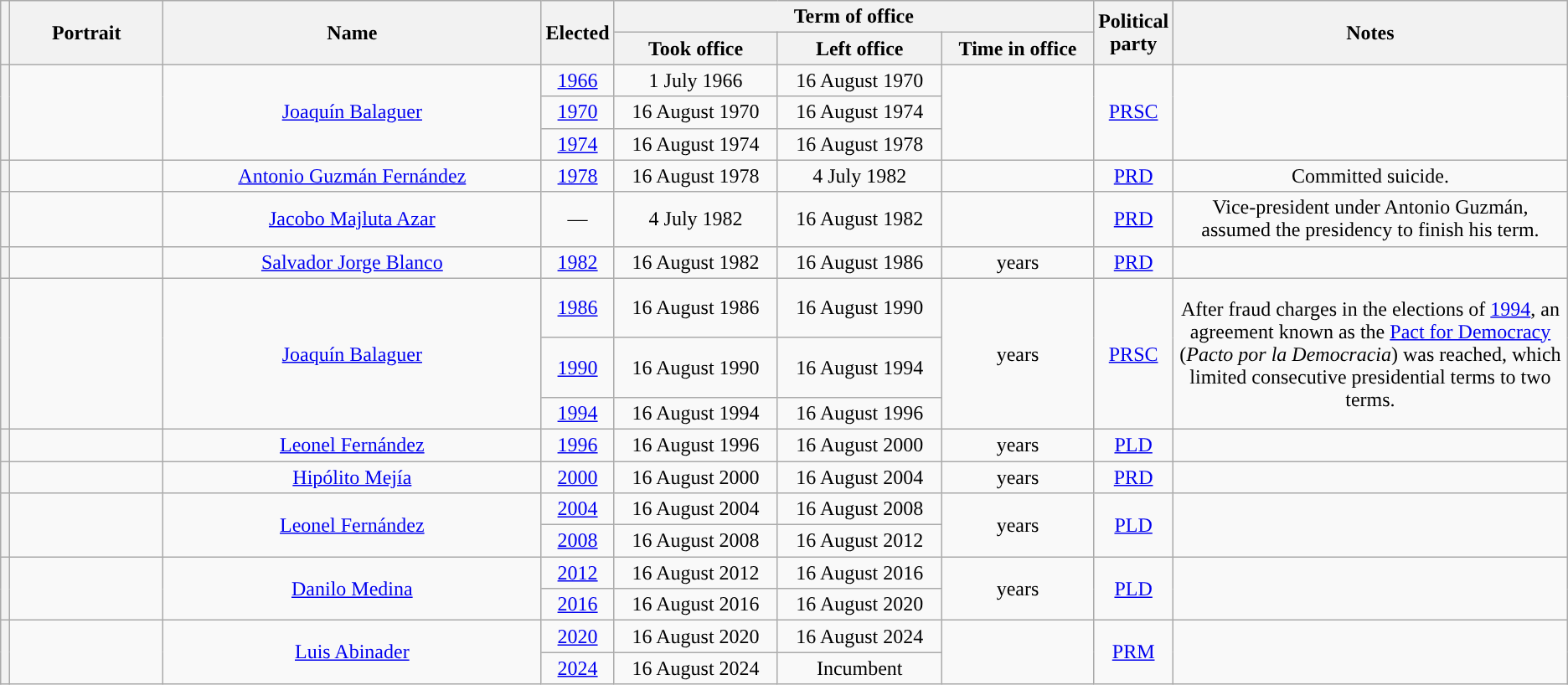<table class="wikitable" style="text-align:center">
<tr>
<th rowspan="2"></th>
<th rowspan="2" width="10%">Portrait</th>
<th rowspan="2" width="25%">Name<br></th>
<th rowspan="2">Elected</th>
<th colspan="3" width="31.4%">Term of office</th>
<th rowspan="2">Political<br>party</th>
<th rowspan="2" width="26%">Notes</th>
</tr>
<tr>
<th>Took office</th>
<th>Left office</th>
<th>Time in office</th>
</tr>
<tr>
<th rowspan="3" style="background:"></th>
<td rowspan="3"></td>
<td rowspan="3"><a href='#'>Joaquín Balaguer</a><br></td>
<td><a href='#'>1966</a></td>
<td>1 July 1966</td>
<td>16 August 1970</td>
<td rowspan="3"></td>
<td rowspan="3"><a href='#'>PRSC</a></td>
<td rowspan="3"></td>
</tr>
<tr>
<td><a href='#'>1970</a></td>
<td>16 August 1970</td>
<td>16 August 1974</td>
</tr>
<tr>
<td><a href='#'>1974</a></td>
<td>16 August 1974</td>
<td>16 August 1978</td>
</tr>
<tr>
<th style="background:"></th>
<td></td>
<td><a href='#'>Antonio Guzmán Fernández</a><br></td>
<td><a href='#'>1978</a></td>
<td>16 August 1978</td>
<td>4 July 1982</td>
<td></td>
<td><a href='#'>PRD</a></td>
<td>Committed suicide.</td>
</tr>
<tr>
<th style="background:"></th>
<td></td>
<td><a href='#'>Jacobo Majluta Azar</a><br></td>
<td>—</td>
<td>4 July 1982</td>
<td>16 August 1982</td>
<td></td>
<td><a href='#'>PRD</a></td>
<td>Vice-president under Antonio Guzmán, assumed the presidency to finish his term.</td>
</tr>
<tr>
<th style="background:"></th>
<td></td>
<td><a href='#'>Salvador Jorge Blanco</a><br></td>
<td><a href='#'>1982</a></td>
<td>16 August 1982</td>
<td>16 August 1986</td>
<td> years</td>
<td><a href='#'>PRD</a></td>
<td></td>
</tr>
<tr>
<th rowspan="3" style="background:"></th>
<td rowspan="3"></td>
<td rowspan="3"><a href='#'>Joaquín Balaguer</a><br></td>
<td height="40px"><a href='#'>1986</a></td>
<td>16 August 1986</td>
<td>16 August 1990</td>
<td rowspan="3"> years</td>
<td rowspan="3"><a href='#'>PRSC</a></td>
<td rowspan="3">After fraud charges in the elections of <a href='#'>1994</a>, an agreement known as the <a href='#'>Pact for Democracy</a> (<em>Pacto por la Democracia</em>) was reached, which limited consecutive presidential terms to two terms.</td>
</tr>
<tr>
<td height="40px"><a href='#'>1990</a></td>
<td>16 August 1990</td>
<td>16 August 1994</td>
</tr>
<tr>
<td><a href='#'>1994</a></td>
<td>16 August 1994</td>
<td>16 August 1996</td>
</tr>
<tr>
<th style="background:"></th>
<td></td>
<td><a href='#'>Leonel Fernández</a><br></td>
<td><a href='#'>1996</a></td>
<td>16 August 1996</td>
<td>16 August 2000</td>
<td> years</td>
<td><a href='#'>PLD</a></td>
<td></td>
</tr>
<tr>
<th style="background:"></th>
<td></td>
<td><a href='#'>Hipólito Mejía</a><br></td>
<td><a href='#'>2000</a></td>
<td>16 August 2000</td>
<td>16 August 2004</td>
<td> years</td>
<td><a href='#'>PRD</a></td>
<td></td>
</tr>
<tr>
<th rowspan="2" style="background:"></th>
<td rowspan="2"></td>
<td rowspan="2"><a href='#'>Leonel Fernández</a><br></td>
<td><a href='#'>2004</a></td>
<td>16 August 2004</td>
<td>16 August 2008</td>
<td rowspan="2"> years</td>
<td rowspan="2"><a href='#'>PLD</a></td>
<td rowspan="2"></td>
</tr>
<tr>
<td><a href='#'>2008</a></td>
<td>16 August 2008</td>
<td>16 August 2012</td>
</tr>
<tr>
<th rowspan="2" style="background:"></th>
<td rowspan="2"></td>
<td rowspan="2"><a href='#'>Danilo Medina</a><br></td>
<td><a href='#'>2012</a></td>
<td>16 August 2012</td>
<td>16 August 2016</td>
<td rowspan="2"> years</td>
<td rowspan="2"><a href='#'>PLD</a></td>
<td rowspan="2"></td>
</tr>
<tr>
<td><a href='#'>2016</a></td>
<td>16 August 2016</td>
<td>16 August 2020</td>
</tr>
<tr>
<th rowspan="2" style="background:"></th>
<td rowspan="2"></td>
<td rowspan="2"><a href='#'>Luis Abinader</a><br></td>
<td><a href='#'>2020</a></td>
<td>16 August 2020</td>
<td>16 August 2024</td>
<td rowspan="2"></td>
<td rowspan="2"><a href='#'>PRM</a></td>
<td rowspan="2"></td>
</tr>
<tr>
<td><a href='#'>2024</a></td>
<td>16 August 2024</td>
<td>Incumbent</td>
</tr>
</table>
